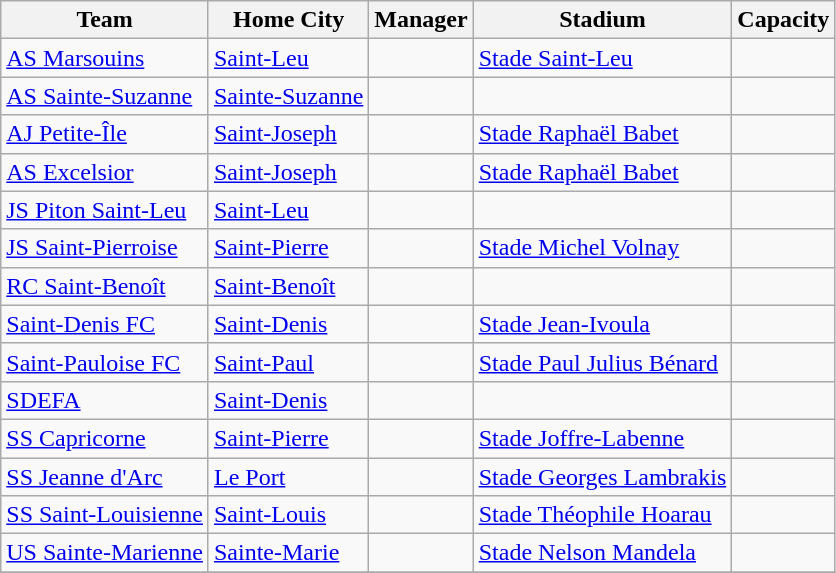<table class="wikitable sortable" style="text-align: left;">
<tr>
<th>Team</th>
<th>Home City</th>
<th>Manager</th>
<th>Stadium</th>
<th>Capacity</th>
</tr>
<tr>
<td><a href='#'>AS Marsouins</a></td>
<td><a href='#'>Saint-Leu</a></td>
<td></td>
<td><a href='#'>Stade Saint-Leu</a></td>
<td></td>
</tr>
<tr>
<td><a href='#'>AS Sainte-Suzanne</a></td>
<td><a href='#'>Sainte-Suzanne</a></td>
<td></td>
<td></td>
<td></td>
</tr>
<tr>
<td><a href='#'>AJ Petite-Île</a></td>
<td><a href='#'>Saint-Joseph</a></td>
<td></td>
<td><a href='#'>Stade Raphaël Babet</a></td>
<td></td>
</tr>
<tr>
<td><a href='#'>AS Excelsior</a></td>
<td><a href='#'>Saint-Joseph</a></td>
<td> </td>
<td><a href='#'>Stade Raphaël Babet</a></td>
<td></td>
</tr>
<tr>
<td><a href='#'>JS Piton Saint-Leu</a></td>
<td><a href='#'>Saint-Leu</a></td>
<td></td>
<td></td>
<td></td>
</tr>
<tr>
<td><a href='#'>JS Saint-Pierroise</a></td>
<td><a href='#'>Saint-Pierre</a></td>
<td> </td>
<td><a href='#'>Stade Michel Volnay</a></td>
<td></td>
</tr>
<tr>
<td><a href='#'>RC Saint-Benoît</a></td>
<td><a href='#'>Saint-Benoît</a></td>
<td></td>
<td></td>
<td></td>
</tr>
<tr>
<td><a href='#'>Saint-Denis FC</a></td>
<td><a href='#'>Saint-Denis</a></td>
<td></td>
<td><a href='#'>Stade Jean-Ivoula</a></td>
<td></td>
</tr>
<tr>
<td><a href='#'>Saint-Pauloise FC</a></td>
<td><a href='#'>Saint-Paul</a></td>
<td> </td>
<td><a href='#'>Stade Paul Julius Bénard</a></td>
<td></td>
</tr>
<tr>
<td><a href='#'>SDEFA</a></td>
<td><a href='#'>Saint-Denis</a></td>
<td></td>
<td></td>
<td></td>
</tr>
<tr>
<td><a href='#'>SS Capricorne</a></td>
<td><a href='#'>Saint-Pierre</a></td>
<td></td>
<td><a href='#'>Stade Joffre-Labenne</a></td>
<td></td>
</tr>
<tr>
<td><a href='#'>SS Jeanne d'Arc</a></td>
<td><a href='#'>Le Port</a></td>
<td></td>
<td><a href='#'>Stade Georges Lambrakis</a></td>
<td></td>
</tr>
<tr>
<td><a href='#'>SS Saint-Louisienne</a></td>
<td><a href='#'>Saint-Louis</a></td>
<td> </td>
<td><a href='#'>Stade Théophile Hoarau</a></td>
<td></td>
</tr>
<tr>
<td><a href='#'>US Sainte-Marienne</a></td>
<td><a href='#'>Sainte-Marie</a></td>
<td> </td>
<td><a href='#'>Stade Nelson Mandela</a></td>
<td></td>
</tr>
<tr>
</tr>
</table>
